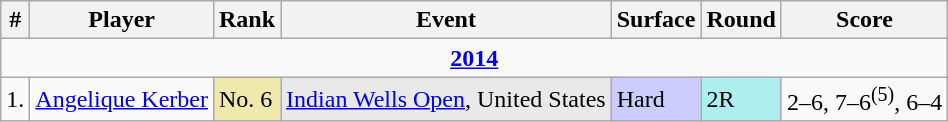<table class="wikitable sortable">
<tr>
<th>#</th>
<th>Player</th>
<th>Rank</th>
<th>Event</th>
<th>Surface</th>
<th>Round</th>
<th>Score</th>
</tr>
<tr>
<td colspan=7 style=text-align:center><strong><a href='#'>2014</a></strong></td>
</tr>
<tr>
<td>1.</td>
<td> <a href='#'>Angelique Kerber</a></td>
<td bgcolor=EEE8AA>No. 6</td>
<td bgcolor=e9e9e9><a href='#'>Indian Wells Open</a>, United States</td>
<td bgcolor=CCCCFF>Hard</td>
<td bgcolor=afeeee>2R</td>
<td>2–6, 7–6<sup>(5)</sup>, 6–4</td>
</tr>
</table>
